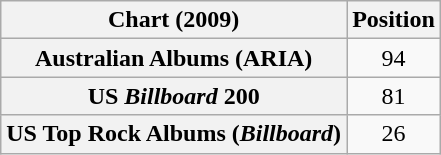<table class="wikitable sortable plainrowheaders" style="text-align:center">
<tr>
<th scope="col">Chart (2009)</th>
<th scope="col">Position</th>
</tr>
<tr>
<th scope="row">Australian Albums (ARIA)</th>
<td>94</td>
</tr>
<tr>
<th scope="row">US <em>Billboard</em> 200</th>
<td>81</td>
</tr>
<tr>
<th scope="row">US Top Rock Albums (<em>Billboard</em>)</th>
<td>26</td>
</tr>
</table>
